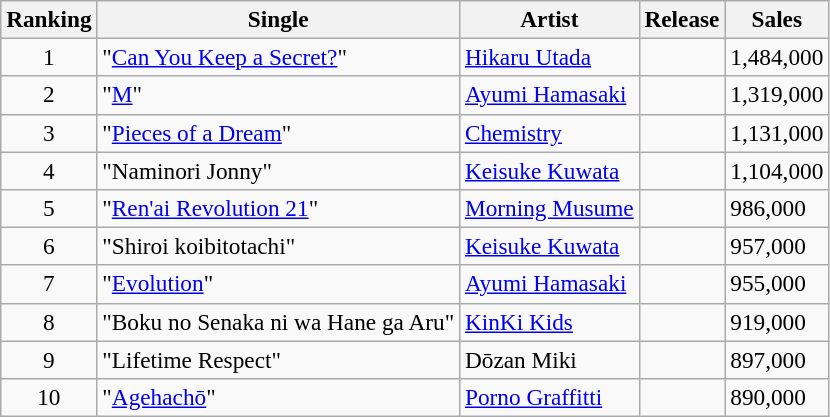<table class="wikitable sortable" style="font-size:97%;">
<tr>
<th>Ranking</th>
<th>Single</th>
<th>Artist</th>
<th>Release</th>
<th>Sales</th>
</tr>
<tr>
<td align="center">1</td>
<td>"<a href='#'>Can You Keep a Secret?</a>"</td>
<td><a href='#'>Hikaru Utada</a></td>
<td></td>
<td>1,484,000</td>
</tr>
<tr>
<td align="center">2</td>
<td>"<a href='#'>M</a>"</td>
<td><a href='#'>Ayumi Hamasaki</a></td>
<td></td>
<td>1,319,000</td>
</tr>
<tr>
<td align="center">3</td>
<td>"<a href='#'>Pieces of a Dream</a>"</td>
<td><a href='#'>Chemistry</a></td>
<td></td>
<td>1,131,000</td>
</tr>
<tr>
<td align="center">4</td>
<td>"Naminori Jonny"</td>
<td><a href='#'>Keisuke Kuwata</a></td>
<td></td>
<td>1,104,000</td>
</tr>
<tr>
<td align="center">5</td>
<td>"<a href='#'>Ren'ai Revolution 21</a>"</td>
<td><a href='#'>Morning Musume</a></td>
<td></td>
<td>986,000</td>
</tr>
<tr>
<td align="center">6</td>
<td>"Shiroi koibitotachi"</td>
<td><a href='#'>Keisuke Kuwata</a></td>
<td></td>
<td>957,000</td>
</tr>
<tr>
<td align="center">7</td>
<td>"<a href='#'>Evolution</a>"</td>
<td><a href='#'>Ayumi Hamasaki</a></td>
<td></td>
<td>955,000</td>
</tr>
<tr>
<td align="center">8</td>
<td>"Boku no Senaka ni wa Hane ga Aru"</td>
<td><a href='#'>KinKi Kids</a></td>
<td></td>
<td>919,000</td>
</tr>
<tr>
<td align="center">9</td>
<td>"Lifetime Respect"</td>
<td>Dōzan Miki</td>
<td></td>
<td>897,000</td>
</tr>
<tr>
<td align="center">10</td>
<td>"<a href='#'>Agehachō</a>"</td>
<td><a href='#'>Porno Graffitti</a></td>
<td></td>
<td>890,000</td>
</tr>
</table>
